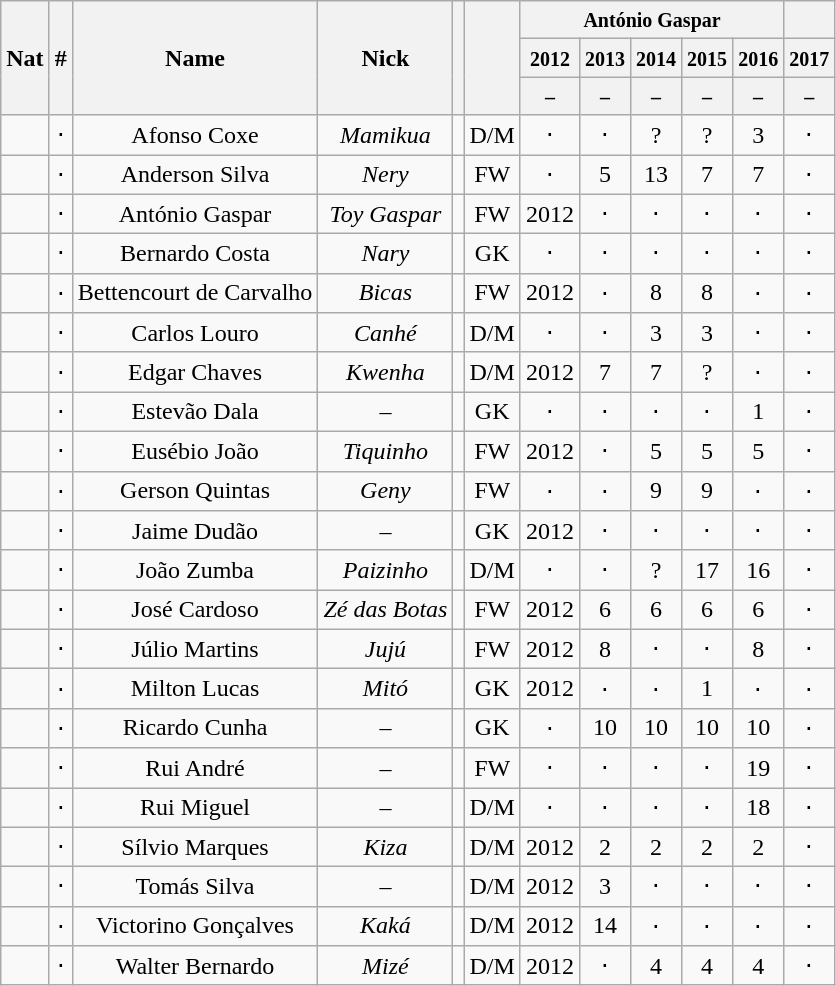<table class="wikitable plainrowheaders sortable" style="text-align:center">
<tr>
<th scope="col" rowspan="3">Nat</th>
<th scope="col" rowspan="3">#</th>
<th scope="col" rowspan="3">Name</th>
<th scope="col" rowspan="3">Nick</th>
<th scope="col" rowspan="3"></th>
<th scope="col" rowspan="3"></th>
<th colspan="5"><small>António Gaspar</small></th>
<th colspan="1"><small></small></th>
</tr>
<tr>
<th colspan="1"><small>2012</small></th>
<th colspan="1"><small>2013</small></th>
<th colspan="1"><small>2014</small></th>
<th colspan="1"><small>2015</small></th>
<th colspan="1"><small>2016</small></th>
<th colspan="1"><small>2017</small></th>
</tr>
<tr>
<th scope="col" rowspan="1"><small>–</small></th>
<th scope="col" rowspan="1"><small>–</small></th>
<th scope="col" rowspan="1"><small>–</small></th>
<th scope="col" rowspan="1"><small>–</small></th>
<th scope="col" rowspan="1"><small>–</small></th>
<th scope="col" rowspan="1"><small>–</small></th>
</tr>
<tr>
<td></td>
<td>⋅</td>
<td>Afonso Coxe</td>
<td><em>Mamikua</em></td>
<td></td>
<td data-sort-value="2">D/M</td>
<td>⋅</td>
<td>⋅</td>
<td>?</td>
<td>?</td>
<td data-sort-value="03">3</td>
<td>⋅</td>
</tr>
<tr>
<td></td>
<td>⋅</td>
<td>Anderson Silva</td>
<td><em>Nery</em></td>
<td></td>
<td>FW</td>
<td>⋅</td>
<td data-sort-value="05">5</td>
<td>13</td>
<td data-sort-value="07">7</td>
<td data-sort-value="07">7</td>
<td>⋅</td>
</tr>
<tr>
<td></td>
<td>⋅</td>
<td>António Gaspar</td>
<td><em>Toy Gaspar</em></td>
<td></td>
<td>FW</td>
<td>2012</td>
<td>⋅</td>
<td>⋅</td>
<td>⋅</td>
<td>⋅</td>
<td>⋅</td>
</tr>
<tr>
<td></td>
<td>⋅</td>
<td>Bernardo Costa</td>
<td><em>Nary</em></td>
<td></td>
<td data-sort-value="1">GK</td>
<td>⋅</td>
<td>⋅</td>
<td>⋅</td>
<td>⋅</td>
<td>⋅</td>
<td>⋅</td>
</tr>
<tr>
<td></td>
<td>⋅</td>
<td>Bettencourt de Carvalho</td>
<td><em>Bicas</em></td>
<td></td>
<td>FW</td>
<td>2012</td>
<td>⋅</td>
<td data-sort-value="08">8</td>
<td data-sort-value="08">8</td>
<td>⋅</td>
<td>⋅</td>
</tr>
<tr>
<td></td>
<td>⋅</td>
<td>Carlos Louro</td>
<td><em>Canhé</em></td>
<td></td>
<td data-sort-value="2">D/M</td>
<td>⋅</td>
<td>⋅</td>
<td data-sort-value="03">3</td>
<td data-sort-value="03">3</td>
<td>⋅</td>
<td>⋅</td>
</tr>
<tr>
<td></td>
<td>⋅</td>
<td>Edgar Chaves</td>
<td><em>Kwenha</em></td>
<td></td>
<td data-sort-value="2">D/M</td>
<td>2012</td>
<td data-sort-value="07">7</td>
<td data-sort-value="07">7</td>
<td>?</td>
<td>⋅</td>
<td>⋅</td>
</tr>
<tr>
<td></td>
<td>⋅</td>
<td>Estevão Dala</td>
<td>–</td>
<td></td>
<td data-sort-value="1">GK</td>
<td>⋅</td>
<td>⋅</td>
<td>⋅</td>
<td>⋅</td>
<td data-sort-value="01">1</td>
<td>⋅</td>
</tr>
<tr>
<td></td>
<td>⋅</td>
<td>Eusébio João</td>
<td><em>Tiquinho</em></td>
<td></td>
<td>FW</td>
<td>2012</td>
<td>⋅</td>
<td data-sort-value="05">5</td>
<td data-sort-value="05">5</td>
<td data-sort-value="05">5</td>
<td>⋅</td>
</tr>
<tr>
<td></td>
<td>⋅</td>
<td>Gerson Quintas</td>
<td><em>Geny</em></td>
<td></td>
<td>FW</td>
<td>⋅</td>
<td>⋅</td>
<td data-sort-value="09">9</td>
<td data-sort-value="09">9</td>
<td>⋅</td>
<td>⋅</td>
</tr>
<tr>
<td></td>
<td>⋅</td>
<td>Jaime Dudão</td>
<td>–</td>
<td></td>
<td data-sort-value="1">GK</td>
<td>2012</td>
<td>⋅</td>
<td>⋅</td>
<td>⋅</td>
<td>⋅</td>
<td>⋅</td>
</tr>
<tr>
<td></td>
<td>⋅</td>
<td data-sort-value="Joao Z">João Zumba</td>
<td><em>Paizinho</em></td>
<td></td>
<td data-sort-value="2">D/M</td>
<td>⋅</td>
<td>⋅</td>
<td>?</td>
<td>17</td>
<td>16</td>
<td>⋅</td>
</tr>
<tr>
<td></td>
<td>⋅</td>
<td>José Cardoso</td>
<td><em>Zé das Botas</em></td>
<td></td>
<td>FW</td>
<td>2012</td>
<td data-sort-value="06">6</td>
<td data-sort-value="06">6</td>
<td data-sort-value="06">6</td>
<td data-sort-value="06">6</td>
<td>⋅</td>
</tr>
<tr>
<td></td>
<td>⋅</td>
<td data-sort-value="Julio">Júlio Martins</td>
<td><em>Jujú</em></td>
<td></td>
<td>FW</td>
<td>2012</td>
<td data-sort-value="08">8</td>
<td>⋅</td>
<td>⋅</td>
<td data-sort-value="08">8</td>
<td>⋅</td>
</tr>
<tr>
<td></td>
<td>⋅</td>
<td>Milton Lucas</td>
<td><em>Mitó</em></td>
<td></td>
<td data-sort-value="1">GK</td>
<td>2012</td>
<td>⋅</td>
<td>⋅</td>
<td data-sort-value="01">1</td>
<td>⋅</td>
<td>⋅</td>
</tr>
<tr>
<td></td>
<td>⋅</td>
<td>Ricardo Cunha</td>
<td>–</td>
<td></td>
<td data-sort-value="1">GK</td>
<td>⋅</td>
<td>10</td>
<td>10</td>
<td>10</td>
<td>10</td>
<td>⋅</td>
</tr>
<tr>
<td></td>
<td>⋅</td>
<td>Rui André</td>
<td>–</td>
<td></td>
<td>FW</td>
<td>⋅</td>
<td>⋅</td>
<td>⋅</td>
<td>⋅</td>
<td>19</td>
<td>⋅</td>
</tr>
<tr>
<td></td>
<td>⋅</td>
<td>Rui Miguel</td>
<td>–</td>
<td></td>
<td>D/M</td>
<td>⋅</td>
<td>⋅</td>
<td>⋅</td>
<td>⋅</td>
<td>18</td>
<td>⋅</td>
</tr>
<tr>
<td></td>
<td>⋅</td>
<td>Sílvio Marques</td>
<td><em>Kiza</em></td>
<td></td>
<td data-sort-value="2">D/M</td>
<td>2012</td>
<td data-sort-value="02">2</td>
<td data-sort-value="02">2</td>
<td data-sort-value="02">2</td>
<td data-sort-value="02">2</td>
<td>⋅</td>
</tr>
<tr>
<td></td>
<td>⋅</td>
<td>Tomás Silva</td>
<td>–</td>
<td></td>
<td data-sort-value="2">D/M</td>
<td>2012</td>
<td data-sort-value="03">3</td>
<td>⋅</td>
<td>⋅</td>
<td>⋅</td>
<td>⋅</td>
</tr>
<tr>
<td></td>
<td>⋅</td>
<td>Victorino Gonçalves</td>
<td><em>Kaká</em></td>
<td></td>
<td data-sort-value="2">D/M</td>
<td>2012</td>
<td>14</td>
<td>⋅</td>
<td>⋅</td>
<td>⋅</td>
<td>⋅</td>
</tr>
<tr>
<td></td>
<td>⋅</td>
<td>Walter Bernardo</td>
<td><em>Mizé</em></td>
<td></td>
<td data-sort-value="2">D/M</td>
<td>2012</td>
<td>⋅</td>
<td data-sort-value="04">4</td>
<td data-sort-value="04">4</td>
<td data-sort-value="04">4</td>
<td>⋅</td>
</tr>
</table>
